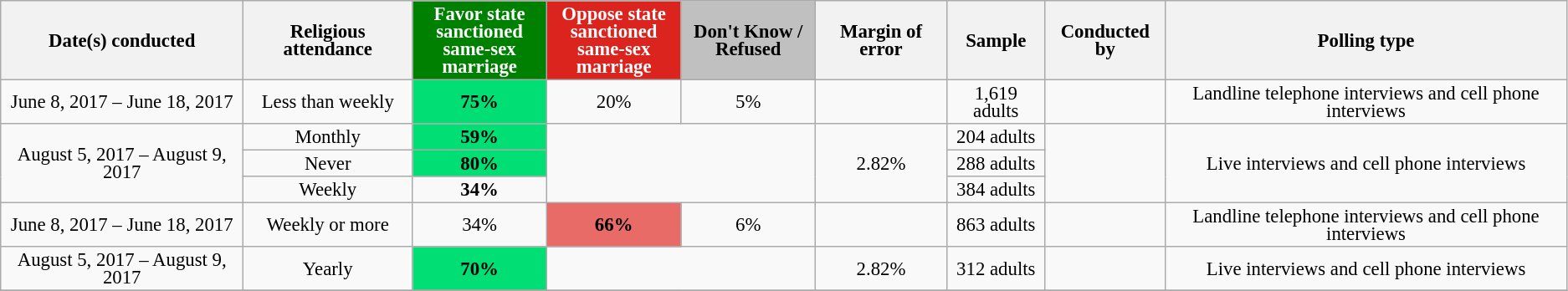<table class="wikitable sortable" style="text-align:center;font-size:95%;line-height:14px">
<tr>
<th>Date(s) conducted</th>
<th>Religious attendance</th>
<th data-sort- type="number" style="background:green; color:white; width:100px;">Favor state sanctioned same-sex marriage</th>
<th data-sort- type="number" style="background:#dc241f; color:white; width:100px;">Oppose state sanctioned same-sex marriage</th>
<th data-sort- type="number" style="background:silver; width:100px;">Don't Know / Refused</th>
<th data-sort-type="number">Margin of error</th>
<th data-sort-type="number">Sample</th>
<th>Conducted by</th>
<th>Polling type</th>
</tr>
<tr>
<td>June 8, 2017 – June 18, 2017</td>
<td>Less than weekly</td>
<td style="background: rgb(1, 223, 116);"><strong>75%</strong></td>
<td>20%</td>
<td>5%</td>
<td></td>
<td>1,619 adults</td>
<td></td>
<td>Landline telephone interviews and cell phone interviews</td>
</tr>
<tr>
<td rowspan=3 colspan=1 align="center">August 5, 2017 – August 9, 2017</td>
<td>Monthly</td>
<td style="background: rgb(1, 223, 116);"><strong>59%</strong></td>
<td rowspan=3 colspan=2 align="center"></td>
<td rowspan=3 colspan=1 align="center">2.82%</td>
<td>204 adults</td>
<td rowspan=3 colspan=1 align="center"></td>
<td rowspan=3 colspan=1 align="center">Live interviews and cell phone interviews</td>
</tr>
<tr>
<td>Never</td>
<td style="background: rgb(1, 223, 116);"><strong>80%</strong></td>
<td>288 adults</td>
</tr>
<tr>
<td>Weekly</td>
<td><strong>34%</strong></td>
<td>384 adults</td>
</tr>
<tr>
<td>June 8, 2017 – June 18, 2017</td>
<td>Weekly or more</td>
<td>34%</td>
<td style="background: rgb(233, 107, 103);"><strong>66%</strong></td>
<td>6%</td>
<td></td>
<td>863 adults</td>
<td></td>
<td>Landline telephone interviews and cell phone interviews</td>
</tr>
<tr>
<td>August 5, 2017 – August 9, 2017</td>
<td>Yearly</td>
<td style="background: rgb(1, 223, 116);"><strong>70%</strong></td>
<td rowspan=1 colspan=2 align="center"></td>
<td>2.82%</td>
<td>312 adults</td>
<td></td>
<td>Live interviews and cell phone interviews</td>
</tr>
<tr>
</tr>
</table>
